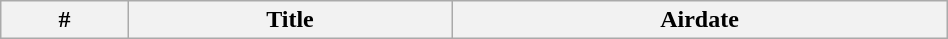<table class="wikitable plainrowheaders" style="width:50%;">
<tr>
<th>#</th>
<th>Title</th>
<th>Airdate<br>

</th>
</tr>
</table>
